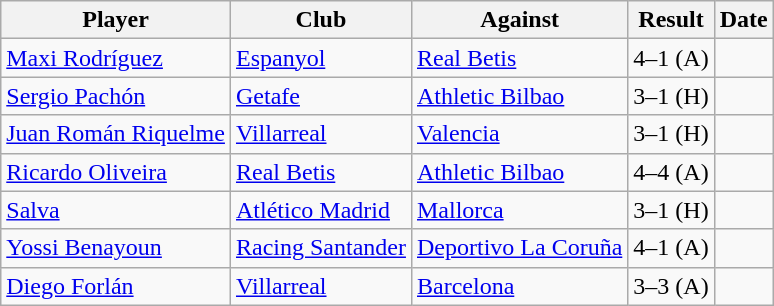<table class="wikitable sortable">
<tr>
<th>Player</th>
<th>Club</th>
<th>Against</th>
<th align="center">Result</th>
<th>Date</th>
</tr>
<tr>
<td> <a href='#'>Maxi Rodríguez</a></td>
<td><a href='#'>Espanyol</a></td>
<td><a href='#'>Real Betis</a></td>
<td align="center">4–1 (A)</td>
<td></td>
</tr>
<tr>
<td> <a href='#'>Sergio Pachón</a></td>
<td><a href='#'>Getafe</a></td>
<td><a href='#'>Athletic Bilbao</a></td>
<td align="center">3–1 (H)</td>
<td></td>
</tr>
<tr>
<td> <a href='#'>Juan Román Riquelme</a></td>
<td><a href='#'>Villarreal</a></td>
<td><a href='#'>Valencia</a></td>
<td align="center">3–1 (H)</td>
<td></td>
</tr>
<tr>
<td> <a href='#'>Ricardo Oliveira</a></td>
<td><a href='#'>Real Betis</a></td>
<td><a href='#'>Athletic Bilbao</a></td>
<td align="center">4–4 (A)</td>
<td></td>
</tr>
<tr>
<td> <a href='#'>Salva</a></td>
<td><a href='#'>Atlético Madrid</a></td>
<td><a href='#'>Mallorca</a></td>
<td align="center">3–1 (H)</td>
<td></td>
</tr>
<tr>
<td> <a href='#'>Yossi Benayoun</a></td>
<td><a href='#'>Racing Santander</a></td>
<td><a href='#'>Deportivo La Coruña</a></td>
<td align="center">4–1 (A)</td>
<td></td>
</tr>
<tr>
<td> <a href='#'>Diego Forlán</a></td>
<td><a href='#'>Villarreal</a></td>
<td><a href='#'>Barcelona</a></td>
<td align="center">3–3 (A)</td>
<td></td>
</tr>
</table>
